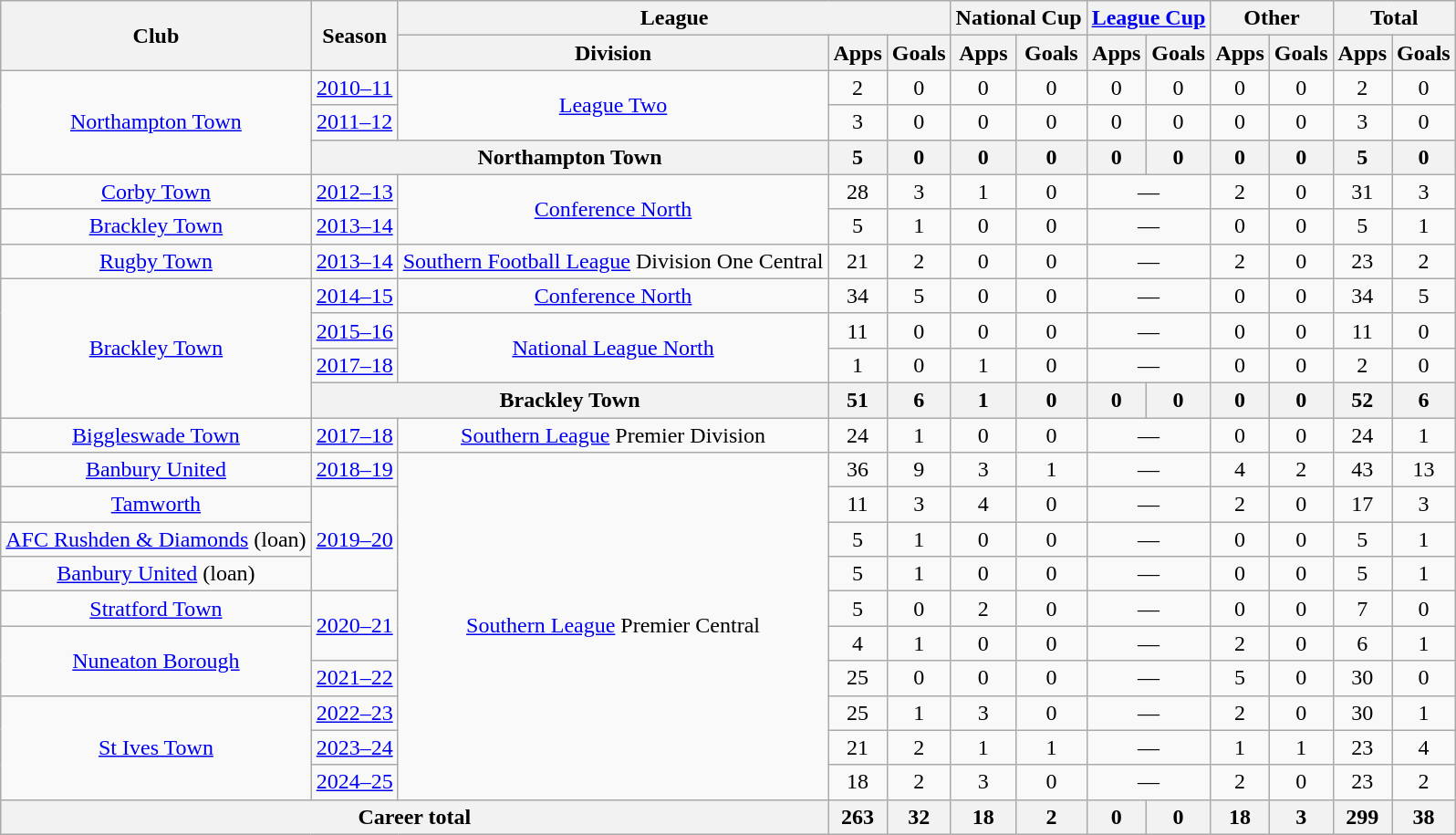<table class="wikitable" style="text-align:center">
<tr>
<th rowspan="2">Club</th>
<th rowspan="2">Season</th>
<th colspan="3">League</th>
<th colspan="2">National Cup</th>
<th colspan="2"><a href='#'>League Cup</a></th>
<th colspan="2">Other</th>
<th colspan="2">Total</th>
</tr>
<tr>
<th>Division</th>
<th>Apps</th>
<th>Goals</th>
<th>Apps</th>
<th>Goals</th>
<th>Apps</th>
<th>Goals</th>
<th>Apps</th>
<th>Goals</th>
<th>Apps</th>
<th>Goals</th>
</tr>
<tr>
<td rowspan="3"><a href='#'>Northampton Town</a></td>
<td><a href='#'>2010–11</a></td>
<td rowspan="2"><a href='#'>League Two</a></td>
<td>2</td>
<td>0</td>
<td>0</td>
<td>0</td>
<td>0</td>
<td>0</td>
<td>0</td>
<td>0</td>
<td>2</td>
<td>0</td>
</tr>
<tr>
<td><a href='#'>2011–12</a></td>
<td>3</td>
<td>0</td>
<td>0</td>
<td>0</td>
<td>0</td>
<td>0</td>
<td>0</td>
<td>0</td>
<td>3</td>
<td>0</td>
</tr>
<tr>
<th colspan="2">Northampton Town</th>
<th>5</th>
<th>0</th>
<th>0</th>
<th>0</th>
<th>0</th>
<th>0</th>
<th>0</th>
<th>0</th>
<th>5</th>
<th>0</th>
</tr>
<tr>
<td><a href='#'>Corby Town</a></td>
<td><a href='#'>2012–13</a></td>
<td rowspan="2"><a href='#'>Conference North</a></td>
<td>28</td>
<td>3</td>
<td>1</td>
<td>0</td>
<td colspan="2">—</td>
<td>2</td>
<td>0</td>
<td>31</td>
<td>3</td>
</tr>
<tr>
<td><a href='#'>Brackley Town</a></td>
<td><a href='#'>2013–14</a></td>
<td>5</td>
<td>1</td>
<td>0</td>
<td>0</td>
<td colspan="2">—</td>
<td>0</td>
<td>0</td>
<td>5</td>
<td>1</td>
</tr>
<tr>
<td><a href='#'>Rugby Town</a></td>
<td><a href='#'>2013–14</a></td>
<td><a href='#'>Southern Football League</a> Division One Central</td>
<td>21</td>
<td>2</td>
<td>0</td>
<td>0</td>
<td colspan="2">—</td>
<td>2</td>
<td>0</td>
<td>23</td>
<td>2</td>
</tr>
<tr>
<td rowspan="4"><a href='#'>Brackley Town</a></td>
<td><a href='#'>2014–15</a></td>
<td><a href='#'>Conference North</a></td>
<td>34</td>
<td>5</td>
<td>0</td>
<td>0</td>
<td colspan="2">—</td>
<td>0</td>
<td>0</td>
<td>34</td>
<td>5</td>
</tr>
<tr>
<td><a href='#'>2015–16</a></td>
<td rowspan="2"><a href='#'>National League North</a></td>
<td>11</td>
<td>0</td>
<td>0</td>
<td>0</td>
<td colspan="2">—</td>
<td>0</td>
<td>0</td>
<td>11</td>
<td>0</td>
</tr>
<tr>
<td><a href='#'>2017–18</a></td>
<td>1</td>
<td>0</td>
<td>1</td>
<td>0</td>
<td colspan="2">—</td>
<td>0</td>
<td>0</td>
<td>2</td>
<td>0</td>
</tr>
<tr>
<th colspan="2">Brackley Town</th>
<th>51</th>
<th>6</th>
<th>1</th>
<th>0</th>
<th>0</th>
<th>0</th>
<th>0</th>
<th>0</th>
<th>52</th>
<th>6</th>
</tr>
<tr>
<td><a href='#'>Biggleswade Town</a></td>
<td><a href='#'>2017–18</a></td>
<td><a href='#'>Southern League</a> Premier Division</td>
<td>24</td>
<td>1</td>
<td>0</td>
<td>0</td>
<td colspan="2">—</td>
<td>0</td>
<td>0</td>
<td>24</td>
<td>1</td>
</tr>
<tr>
<td><a href='#'>Banbury United</a></td>
<td><a href='#'>2018–19</a></td>
<td rowspan="10"><a href='#'>Southern League</a> Premier Central</td>
<td>36</td>
<td>9</td>
<td>3</td>
<td>1</td>
<td colspan="2">—</td>
<td>4</td>
<td>2</td>
<td>43</td>
<td>13</td>
</tr>
<tr>
<td><a href='#'>Tamworth</a></td>
<td rowspan="3"><a href='#'>2019–20</a></td>
<td>11</td>
<td>3</td>
<td>4</td>
<td>0</td>
<td colspan="2">—</td>
<td>2</td>
<td>0</td>
<td>17</td>
<td>3</td>
</tr>
<tr>
<td><a href='#'>AFC Rushden & Diamonds</a> (loan)</td>
<td>5</td>
<td>1</td>
<td>0</td>
<td>0</td>
<td colspan="2">—</td>
<td>0</td>
<td>0</td>
<td>5</td>
<td>1</td>
</tr>
<tr>
<td><a href='#'>Banbury United</a> (loan)</td>
<td>5</td>
<td>1</td>
<td>0</td>
<td>0</td>
<td colspan="2">—</td>
<td>0</td>
<td>0</td>
<td>5</td>
<td>1</td>
</tr>
<tr>
<td><a href='#'>Stratford Town</a></td>
<td rowspan="2"><a href='#'>2020–21</a></td>
<td>5</td>
<td>0</td>
<td>2</td>
<td>0</td>
<td colspan="2">—</td>
<td>0</td>
<td>0</td>
<td>7</td>
<td>0</td>
</tr>
<tr>
<td rowspan="2"><a href='#'>Nuneaton Borough</a></td>
<td>4</td>
<td>1</td>
<td>0</td>
<td>0</td>
<td colspan="2">—</td>
<td>2</td>
<td>0</td>
<td>6</td>
<td>1</td>
</tr>
<tr>
<td><a href='#'>2021–22</a></td>
<td>25</td>
<td>0</td>
<td>0</td>
<td>0</td>
<td colspan="2">—</td>
<td>5</td>
<td>0</td>
<td>30</td>
<td>0</td>
</tr>
<tr>
<td rowspan="3"><a href='#'>St Ives Town</a></td>
<td><a href='#'>2022–23</a></td>
<td>25</td>
<td>1</td>
<td>3</td>
<td>0</td>
<td colspan="2">—</td>
<td>2</td>
<td>0</td>
<td>30</td>
<td>1</td>
</tr>
<tr>
<td><a href='#'>2023–24</a></td>
<td>21</td>
<td>2</td>
<td>1</td>
<td>1</td>
<td colspan="2">—</td>
<td>1</td>
<td>1</td>
<td>23</td>
<td>4</td>
</tr>
<tr>
<td><a href='#'>2024–25</a></td>
<td>18</td>
<td>2</td>
<td>3</td>
<td>0</td>
<td colspan="2">—</td>
<td>2</td>
<td>0</td>
<td>23</td>
<td>2</td>
</tr>
<tr>
<th colspan="3">Career total</th>
<th>263</th>
<th>32</th>
<th>18</th>
<th>2</th>
<th>0</th>
<th>0</th>
<th>18</th>
<th>3</th>
<th>299</th>
<th>38</th>
</tr>
</table>
